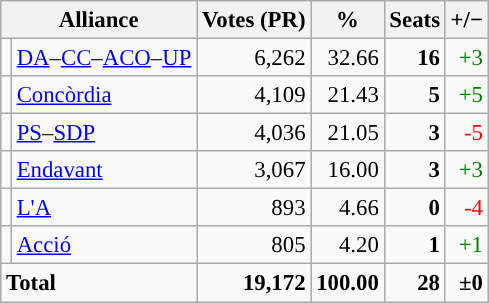<table class="wikitable" style="text-align:right; font-size:95%;">
<tr>
<th colspan="2">Alliance</th>
<th>Votes (PR)</th>
<th>%</th>
<th>Seats</th>
<th>+/−</th>
</tr>
<tr>
<td style="background:"></td>
<td align="left"><a href='#'>DA</a>–<a href='#'>CC</a>–<a href='#'>ACO</a>–<a href='#'>UP</a></td>
<td>6,262</td>
<td>32.66</td>
<td><strong>16</strong></td>
<td style="color:green;">+3</td>
</tr>
<tr>
<td style="background:"></td>
<td align="left"><a href='#'>Concòrdia</a></td>
<td>4,109</td>
<td>21.43</td>
<td><strong>5</strong></td>
<td style="color:green;">+5</td>
</tr>
<tr>
<td style="background:"></td>
<td align="left"><a href='#'>PS</a>–<a href='#'>SDP</a></td>
<td>4,036</td>
<td>21.05</td>
<td><strong>3</strong></td>
<td style="color:red;">-5</td>
</tr>
<tr>
<td style="background:"></td>
<td align="left"><a href='#'>Endavant</a></td>
<td>3,067</td>
<td>16.00</td>
<td><strong>3</strong></td>
<td style="color:green;">+3</td>
</tr>
<tr>
<td style="background:"></td>
<td align="left"><a href='#'>L'A</a></td>
<td>893</td>
<td>4.66</td>
<td><strong>0</strong></td>
<td style="color:red;">-4</td>
</tr>
<tr>
<td style="background:"></td>
<td align="left"><a href='#'>Acció</a></td>
<td>805</td>
<td>4.20</td>
<td><strong>1</strong></td>
<td style="color:green;">+1</td>
</tr>
<tr style="font-weight:bold">
<td colspan="2" align="left">Total</td>
<td>19,172</td>
<td>100.00</td>
<td>28</td>
<td>±0</td>
</tr>
</table>
